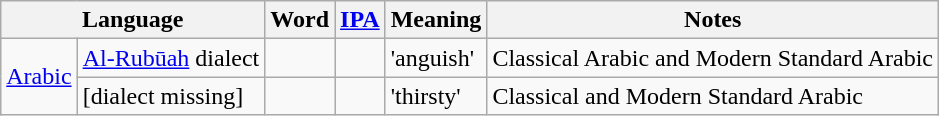<table class="wikitable">
<tr>
<th colspan="2">Language</th>
<th>Word</th>
<th><a href='#'>IPA</a></th>
<th>Meaning</th>
<th>Notes</th>
</tr>
<tr>
<td rowspan=2><a href='#'>Arabic</a></td>
<td><a href='#'>Al-Rubūah</a> dialect</td>
<td></td>
<td></td>
<td>'anguish'</td>
<td>Classical Arabic  and Modern Standard Arabic </td>
</tr>
<tr>
<td>[dialect missing]</td>
<td></td>
<td></td>
<td>'thirsty'</td>
<td>Classical and Modern Standard Arabic </td>
</tr>
</table>
